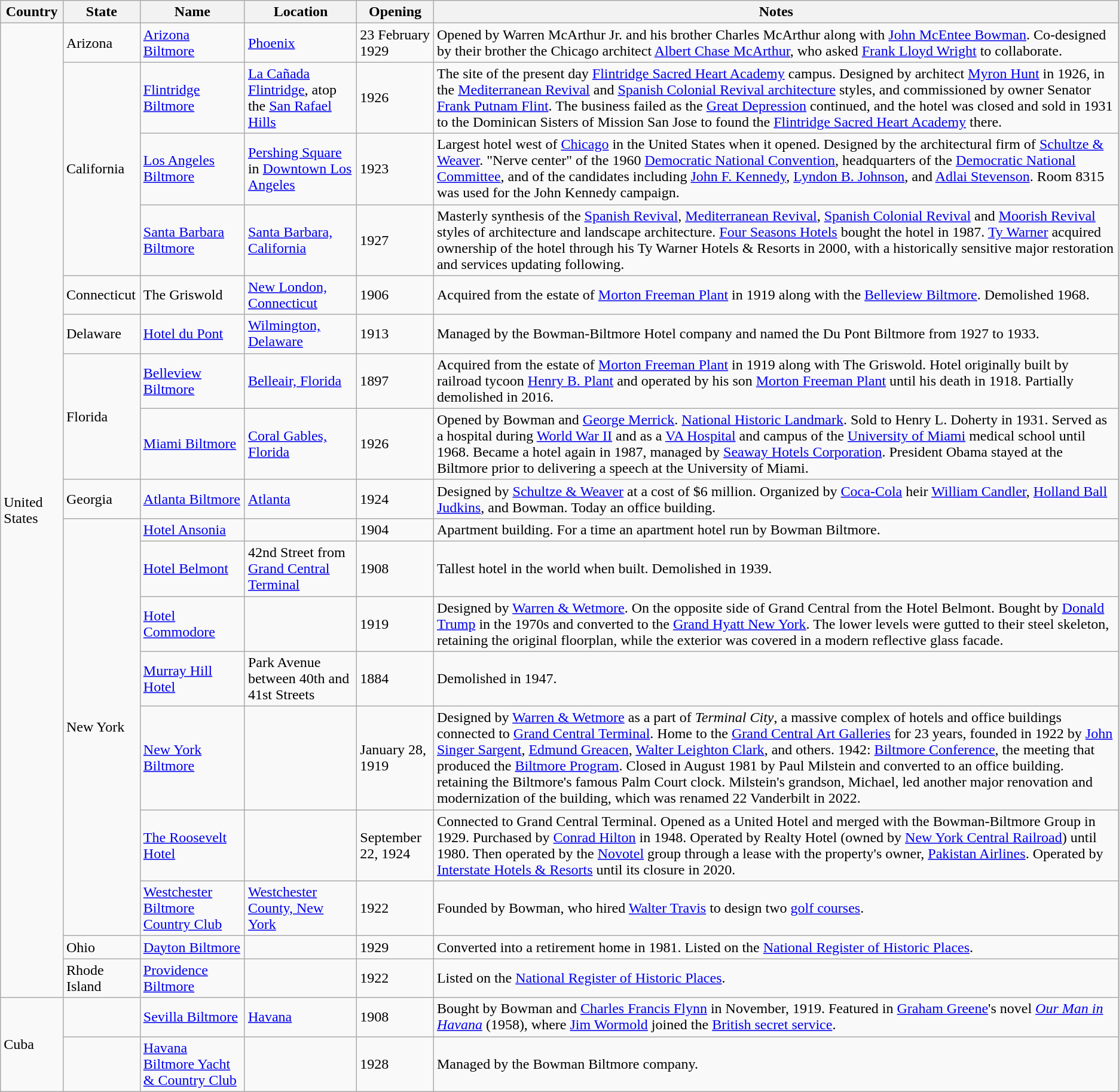<table class="wikitable">
<tr>
<th>Country</th>
<th>State</th>
<th>Name</th>
<th>Location</th>
<th>Opening</th>
<th>Notes</th>
</tr>
<tr>
<td rowspan="18">United States</td>
<td>Arizona</td>
<td><a href='#'>Arizona Biltmore</a></td>
<td><a href='#'>Phoenix</a></td>
<td>23 February 1929</td>
<td>Opened by Warren McArthur Jr. and his brother Charles McArthur along with <a href='#'>John McEntee Bowman</a>. Co-designed by their brother the Chicago architect <a href='#'>Albert Chase McArthur</a>, who asked <a href='#'>Frank Lloyd Wright</a> to collaborate.</td>
</tr>
<tr>
<td rowspan="3">California</td>
<td><a href='#'>Flintridge Biltmore</a></td>
<td><a href='#'>La Cañada Flintridge</a>, atop the <a href='#'>San Rafael Hills</a></td>
<td>1926</td>
<td>The site of the present day <a href='#'>Flintridge Sacred Heart Academy</a> campus. Designed by architect <a href='#'>Myron Hunt</a> in 1926, in the <a href='#'>Mediterranean Revival</a> and <a href='#'>Spanish Colonial Revival architecture</a> styles, and commissioned by owner Senator <a href='#'>Frank Putnam Flint</a>. The business failed as the <a href='#'>Great Depression</a> continued, and the hotel was closed and sold in 1931 to the Dominican Sisters of Mission San Jose to found the <a href='#'>Flintridge Sacred Heart Academy</a> there.</td>
</tr>
<tr>
<td><a href='#'>Los Angeles Biltmore</a></td>
<td><a href='#'>Pershing Square</a> in <a href='#'>Downtown Los Angeles</a></td>
<td>1923</td>
<td>Largest hotel west of <a href='#'>Chicago</a> in the United States when it opened. Designed by the architectural firm of <a href='#'>Schultze & Weaver</a>.  "Nerve center" of the 1960 <a href='#'>Democratic National Convention</a>, headquarters of the <a href='#'>Democratic National Committee</a>, and of the candidates including <a href='#'>John F. Kennedy</a>, <a href='#'>Lyndon B. Johnson</a>, and <a href='#'>Adlai Stevenson</a>. Room 8315 was used for the John Kennedy campaign.</td>
</tr>
<tr>
<td><a href='#'>Santa Barbara Biltmore</a></td>
<td><a href='#'>Santa Barbara, California</a></td>
<td>1927</td>
<td>Masterly synthesis of the <a href='#'>Spanish Revival</a>, <a href='#'>Mediterranean Revival</a>, <a href='#'>Spanish Colonial Revival</a> and <a href='#'>Moorish Revival</a> styles of architecture and landscape architecture. <a href='#'>Four Seasons Hotels</a> bought the hotel in 1987. <a href='#'>Ty Warner</a> acquired ownership of the hotel through his Ty Warner Hotels & Resorts in 2000, with a historically sensitive major restoration and services updating following.</td>
</tr>
<tr>
<td>Connecticut</td>
<td>The Griswold</td>
<td><a href='#'>New London, Connecticut</a></td>
<td>1906</td>
<td>Acquired from the estate of <a href='#'>Morton Freeman Plant</a> in 1919 along with the <a href='#'>Belleview Biltmore</a>. Demolished 1968.</td>
</tr>
<tr>
<td>Delaware</td>
<td><a href='#'>Hotel du Pont</a></td>
<td><a href='#'>Wilmington, Delaware</a></td>
<td>1913</td>
<td>Managed by the Bowman-Biltmore Hotel company and named the Du Pont Biltmore from 1927 to 1933.</td>
</tr>
<tr>
<td rowspan="2">Florida</td>
<td><a href='#'>Belleview Biltmore</a></td>
<td><a href='#'>Belleair, Florida</a></td>
<td>1897</td>
<td>Acquired from the estate of <a href='#'>Morton Freeman Plant</a> in 1919 along with The Griswold. Hotel originally built by railroad tycoon <a href='#'>Henry B. Plant</a> and operated by his son <a href='#'>Morton Freeman Plant</a> until his death in 1918. Partially demolished in 2016.</td>
</tr>
<tr>
<td><a href='#'>Miami Biltmore</a></td>
<td><a href='#'>Coral Gables, Florida</a></td>
<td>1926</td>
<td>Opened by Bowman and <a href='#'>George Merrick</a>. <a href='#'>National Historic Landmark</a>. Sold to Henry L. Doherty in 1931. Served as a hospital during <a href='#'>World War II</a> and as a <a href='#'>VA Hospital</a> and campus of the <a href='#'>University of Miami</a> medical school until 1968. Became a hotel again in 1987, managed by <a href='#'>Seaway Hotels Corporation</a>. President Obama stayed at the Biltmore prior to delivering a speech at the University of Miami.</td>
</tr>
<tr>
<td>Georgia</td>
<td><a href='#'>Atlanta Biltmore</a></td>
<td><a href='#'>Atlanta</a></td>
<td>1924</td>
<td>Designed by <a href='#'>Schultze & Weaver</a> at a cost of $6 million. Organized by <a href='#'>Coca-Cola</a> heir <a href='#'>William Candler</a>, <a href='#'>Holland Ball Judkins</a>, and Bowman. Today an office building.</td>
</tr>
<tr>
<td rowspan="7">New York</td>
<td><a href='#'>Hotel Ansonia</a></td>
<td></td>
<td>1904</td>
<td>Apartment building. For a time an apartment hotel run by Bowman Biltmore.</td>
</tr>
<tr>
<td><a href='#'>Hotel Belmont</a></td>
<td>42nd Street from <a href='#'>Grand Central Terminal</a></td>
<td>1908</td>
<td>Tallest hotel in the world when built. Demolished in 1939.</td>
</tr>
<tr>
<td><a href='#'>Hotel Commodore</a></td>
<td></td>
<td>1919</td>
<td>Designed by <a href='#'>Warren & Wetmore</a>. On the opposite side of Grand Central from the Hotel Belmont. Bought by <a href='#'>Donald Trump</a> in the 1970s and converted to the <a href='#'>Grand Hyatt New York</a>. The lower levels were gutted to their steel skeleton, retaining the original floorplan, while the exterior was covered in a modern reflective glass facade.</td>
</tr>
<tr>
<td><a href='#'>Murray Hill Hotel</a></td>
<td>Park Avenue between 40th and 41st Streets</td>
<td>1884</td>
<td>Demolished in 1947.</td>
</tr>
<tr>
<td><a href='#'>New York Biltmore</a></td>
<td></td>
<td>January 28, 1919</td>
<td>Designed by <a href='#'>Warren & Wetmore</a> as a part of <em>Terminal City</em>, a massive complex of hotels and office buildings connected to <a href='#'>Grand Central Terminal</a>. Home to the <a href='#'>Grand Central Art Galleries</a> for 23 years, founded in 1922 by <a href='#'>John Singer Sargent</a>, <a href='#'>Edmund Greacen</a>, <a href='#'>Walter Leighton Clark</a>, and others. 1942: <a href='#'>Biltmore Conference</a>, the meeting that produced the <a href='#'>Biltmore Program</a>. Closed in August 1981 by Paul Milstein and converted to an office building. retaining the Biltmore's famous Palm Court clock. Milstein's grandson, Michael, led another major renovation and modernization of the building, which was renamed 22 Vanderbilt in 2022. </td>
</tr>
<tr>
<td><a href='#'>The Roosevelt Hotel</a></td>
<td></td>
<td>September 22, 1924</td>
<td>Connected to Grand Central Terminal. Opened as a United Hotel and merged with the Bowman-Biltmore Group in 1929. Purchased by <a href='#'>Conrad Hilton</a> in 1948. Operated by Realty Hotel (owned by <a href='#'>New York Central Railroad</a>) until 1980. Then operated by the <a href='#'>Novotel</a> group through a lease with the property's owner, <a href='#'>Pakistan Airlines</a>. Operated by <a href='#'>Interstate Hotels & Resorts</a> until its closure in 2020.</td>
</tr>
<tr>
<td><a href='#'>Westchester Biltmore Country Club</a></td>
<td><a href='#'>Westchester County, New York</a></td>
<td>1922</td>
<td>Founded by Bowman, who hired <a href='#'>Walter Travis</a> to design two <a href='#'>golf courses</a>.</td>
</tr>
<tr>
<td>Ohio</td>
<td><a href='#'>Dayton Biltmore</a></td>
<td></td>
<td>1929</td>
<td>Converted into a retirement home in 1981. Listed on the <a href='#'>National Register of Historic Places</a>.</td>
</tr>
<tr>
<td>Rhode Island</td>
<td><a href='#'>Providence Biltmore</a></td>
<td></td>
<td>1922</td>
<td>Listed on the <a href='#'>National Register of Historic Places</a>.</td>
</tr>
<tr>
<td rowspan="2">Cuba</td>
<td></td>
<td><a href='#'>Sevilla Biltmore</a></td>
<td><a href='#'>Havana</a></td>
<td>1908</td>
<td>Bought by Bowman and <a href='#'>Charles Francis Flynn</a> in November, 1919. Featured in <a href='#'>Graham Greene</a>'s novel <em><a href='#'>Our Man in Havana</a></em> (1958), where <a href='#'>Jim Wormold</a> joined the <a href='#'>British secret service</a>.</td>
</tr>
<tr>
<td></td>
<td><a href='#'>Havana Biltmore Yacht & Country Club</a></td>
<td></td>
<td>1928</td>
<td>Managed by the Bowman Biltmore company.</td>
</tr>
</table>
